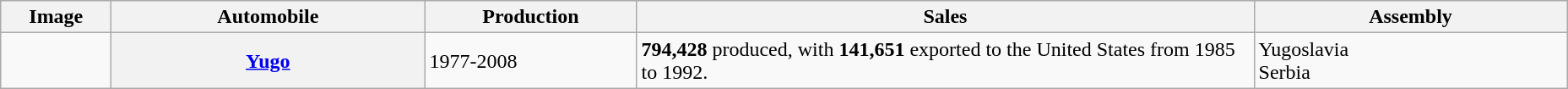<table class="wikitable">
<tr>
<th style="width:5em">Image</th>
<th style="width:15em">Automobile</th>
<th style="width:10em">Production</th>
<th style="width:30em">Sales</th>
<th style="width:15em">Assembly</th>
</tr>
<tr>
<td></td>
<th><a href='#'>Yugo</a></th>
<td>1977-2008</td>
<td><strong>794,428</strong> produced, with <strong>141,651</strong> exported to the United States from 1985 to 1992.</td>
<td>Yugoslavia<br>Serbia</td>
</tr>
</table>
